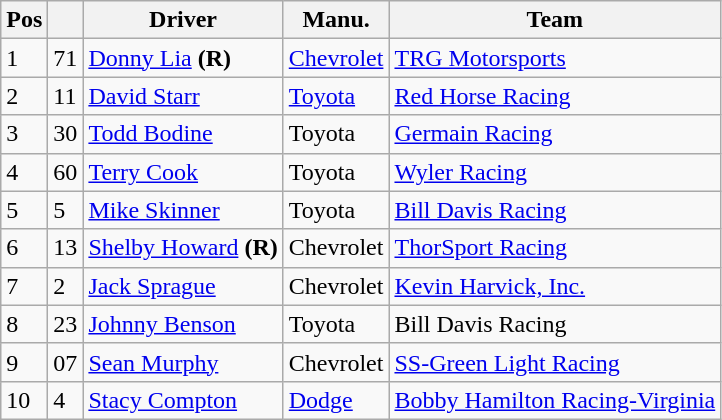<table class="wikitable">
<tr>
<th>Pos</th>
<th></th>
<th>Driver</th>
<th>Manu.</th>
<th>Team</th>
</tr>
<tr>
<td>1</td>
<td>71</td>
<td><a href='#'>Donny Lia</a> <strong>(R)</strong></td>
<td><a href='#'>Chevrolet</a></td>
<td><a href='#'>TRG Motorsports</a></td>
</tr>
<tr>
<td>2</td>
<td>11</td>
<td><a href='#'>David Starr</a></td>
<td><a href='#'>Toyota</a></td>
<td><a href='#'>Red Horse Racing</a></td>
</tr>
<tr>
<td>3</td>
<td>30</td>
<td><a href='#'>Todd Bodine</a></td>
<td>Toyota</td>
<td><a href='#'>Germain Racing</a></td>
</tr>
<tr>
<td>4</td>
<td>60</td>
<td><a href='#'>Terry Cook</a></td>
<td>Toyota</td>
<td><a href='#'>Wyler Racing</a></td>
</tr>
<tr>
<td>5</td>
<td>5</td>
<td><a href='#'>Mike Skinner</a></td>
<td>Toyota</td>
<td><a href='#'>Bill Davis Racing</a></td>
</tr>
<tr>
<td>6</td>
<td>13</td>
<td><a href='#'>Shelby Howard</a> <strong>(R)</strong></td>
<td>Chevrolet</td>
<td><a href='#'>ThorSport Racing</a></td>
</tr>
<tr>
<td>7</td>
<td>2</td>
<td><a href='#'>Jack Sprague</a></td>
<td>Chevrolet</td>
<td><a href='#'>Kevin Harvick, Inc.</a></td>
</tr>
<tr>
<td>8</td>
<td>23</td>
<td><a href='#'>Johnny Benson</a></td>
<td>Toyota</td>
<td>Bill Davis Racing</td>
</tr>
<tr>
<td>9</td>
<td>07</td>
<td><a href='#'>Sean Murphy</a></td>
<td>Chevrolet</td>
<td><a href='#'>SS-Green Light Racing</a></td>
</tr>
<tr>
<td>10</td>
<td>4</td>
<td><a href='#'>Stacy Compton</a></td>
<td><a href='#'>Dodge</a></td>
<td><a href='#'>Bobby Hamilton Racing-Virginia</a></td>
</tr>
</table>
